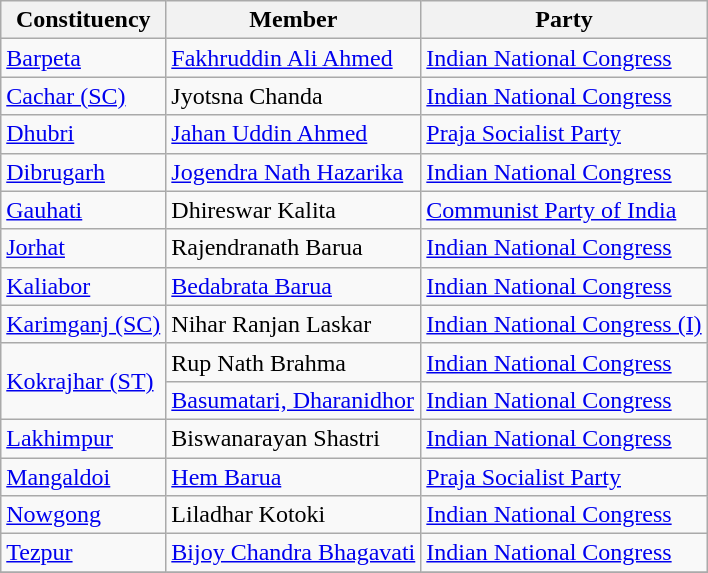<table class="wikitable sortable">
<tr>
<th>Constituency</th>
<th>Member</th>
<th>Party</th>
</tr>
<tr>
<td><a href='#'>Barpeta</a></td>
<td><a href='#'>Fakhruddin Ali Ahmed</a></td>
<td><a href='#'>Indian National Congress</a></td>
</tr>
<tr>
<td><a href='#'>Cachar (SC)</a></td>
<td>Jyotsna Chanda</td>
<td><a href='#'>Indian National Congress</a></td>
</tr>
<tr>
<td><a href='#'>Dhubri</a></td>
<td><a href='#'>Jahan Uddin Ahmed</a></td>
<td><a href='#'>Praja Socialist Party</a></td>
</tr>
<tr>
<td><a href='#'>Dibrugarh</a></td>
<td><a href='#'>Jogendra Nath Hazarika</a></td>
<td><a href='#'>Indian National Congress</a></td>
</tr>
<tr>
<td><a href='#'>Gauhati</a></td>
<td>Dhireswar Kalita</td>
<td><a href='#'>Communist Party of India</a></td>
</tr>
<tr>
<td><a href='#'>Jorhat</a></td>
<td>Rajendranath Barua</td>
<td><a href='#'>Indian National Congress</a></td>
</tr>
<tr>
<td><a href='#'>Kaliabor</a></td>
<td><a href='#'>Bedabrata Barua</a></td>
<td><a href='#'>Indian National Congress</a></td>
</tr>
<tr>
<td><a href='#'>Karimganj (SC)</a></td>
<td>Nihar Ranjan Laskar</td>
<td><a href='#'>Indian National Congress (I)</a></td>
</tr>
<tr>
<td rowspan=2><a href='#'>Kokrajhar (ST)</a></td>
<td>Rup Nath Brahma</td>
<td><a href='#'>Indian National Congress</a></td>
</tr>
<tr>
<td><a href='#'>Basumatari, Dharanidhor</a></td>
<td><a href='#'>Indian National Congress</a></td>
</tr>
<tr>
<td><a href='#'>Lakhimpur</a></td>
<td>Biswanarayan Shastri</td>
<td><a href='#'>Indian National Congress</a></td>
</tr>
<tr>
<td><a href='#'>Mangaldoi</a></td>
<td><a href='#'>Hem Barua</a></td>
<td><a href='#'>Praja Socialist Party</a></td>
</tr>
<tr>
<td><a href='#'>Nowgong</a></td>
<td>Liladhar Kotoki</td>
<td><a href='#'>Indian National Congress</a></td>
</tr>
<tr>
<td><a href='#'>Tezpur</a></td>
<td><a href='#'>Bijoy Chandra Bhagavati</a></td>
<td><a href='#'>Indian National Congress</a></td>
</tr>
<tr>
</tr>
</table>
